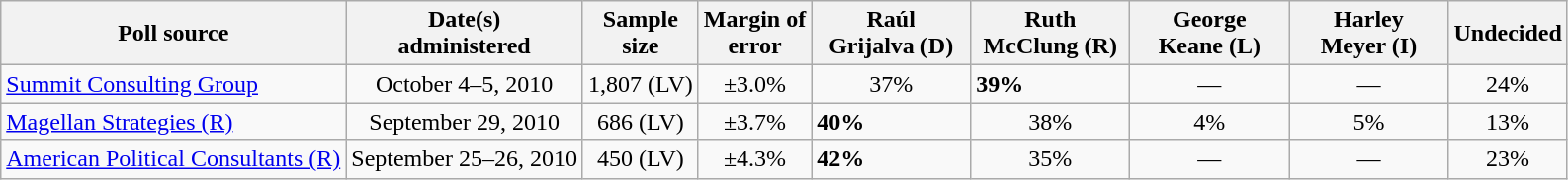<table class="wikitable">
<tr>
<th>Poll source</th>
<th>Date(s)<br>administered</th>
<th>Sample<br>size</th>
<th>Margin of <br>error</th>
<th style="width:100px;">Raúl<br>Grijalva (D)</th>
<th style="width:100px;">Ruth<br>McClung (R)</th>
<th style="width:100px;">George<br>Keane (L)</th>
<th style="width:100px;">Harley<br>Meyer (I)</th>
<th>Undecided</th>
</tr>
<tr>
<td><a href='#'>Summit Consulting Group</a></td>
<td align=center>October 4–5, 2010</td>
<td align=center>1,807 (LV)</td>
<td align=center>±3.0%</td>
<td align=center>37%</td>
<td><strong>39%</strong></td>
<td align=center>—</td>
<td align=center>—</td>
<td align=center>24%</td>
</tr>
<tr>
<td><a href='#'>Magellan Strategies (R)</a></td>
<td align=center>September 29, 2010</td>
<td align=center>686 (LV)</td>
<td align=center>±3.7%</td>
<td><strong>40%</strong></td>
<td align=center>38%</td>
<td align=center>4%</td>
<td align=center>5%</td>
<td align=center>13%</td>
</tr>
<tr>
<td><a href='#'>American Political Consultants (R)</a></td>
<td align=center>September 25–26, 2010</td>
<td align=center>450 (LV)</td>
<td align=center>±4.3%</td>
<td><strong>42%</strong></td>
<td align=center>35%</td>
<td align=center>—</td>
<td align=center>—</td>
<td align=center>23%</td>
</tr>
</table>
